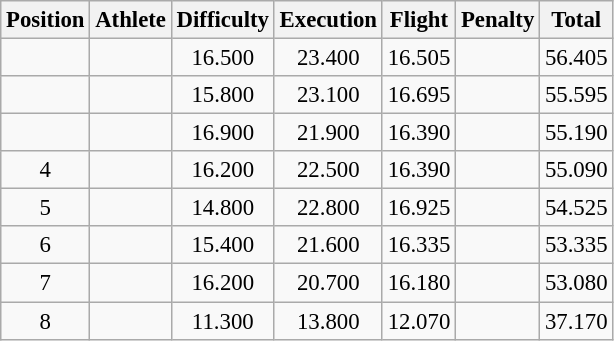<table class="wikitable sortable" style="text-align:center; font-size:95%">
<tr>
<th>Position</th>
<th>Athlete</th>
<th>Difficulty</th>
<th>Execution</th>
<th>Flight</th>
<th>Penalty</th>
<th>Total</th>
</tr>
<tr>
<td></td>
<td align=left></td>
<td>16.500</td>
<td>23.400</td>
<td>16.505</td>
<td></td>
<td>56.405</td>
</tr>
<tr>
<td></td>
<td align=left></td>
<td>15.800</td>
<td>23.100</td>
<td>16.695</td>
<td></td>
<td>55.595</td>
</tr>
<tr>
<td></td>
<td align=left></td>
<td>16.900</td>
<td>21.900</td>
<td>16.390</td>
<td></td>
<td>55.190</td>
</tr>
<tr>
<td>4</td>
<td align=left></td>
<td>16.200</td>
<td>22.500</td>
<td>16.390</td>
<td></td>
<td>55.090</td>
</tr>
<tr>
<td>5</td>
<td align=left></td>
<td>14.800</td>
<td>22.800</td>
<td>16.925</td>
<td></td>
<td>54.525</td>
</tr>
<tr>
<td>6</td>
<td align=left></td>
<td>15.400</td>
<td>21.600</td>
<td>16.335</td>
<td></td>
<td>53.335</td>
</tr>
<tr>
<td>7</td>
<td align=left></td>
<td>16.200</td>
<td>20.700</td>
<td>16.180</td>
<td></td>
<td>53.080</td>
</tr>
<tr>
<td>8</td>
<td align=left></td>
<td>11.300</td>
<td>13.800</td>
<td>12.070</td>
<td></td>
<td>37.170</td>
</tr>
</table>
